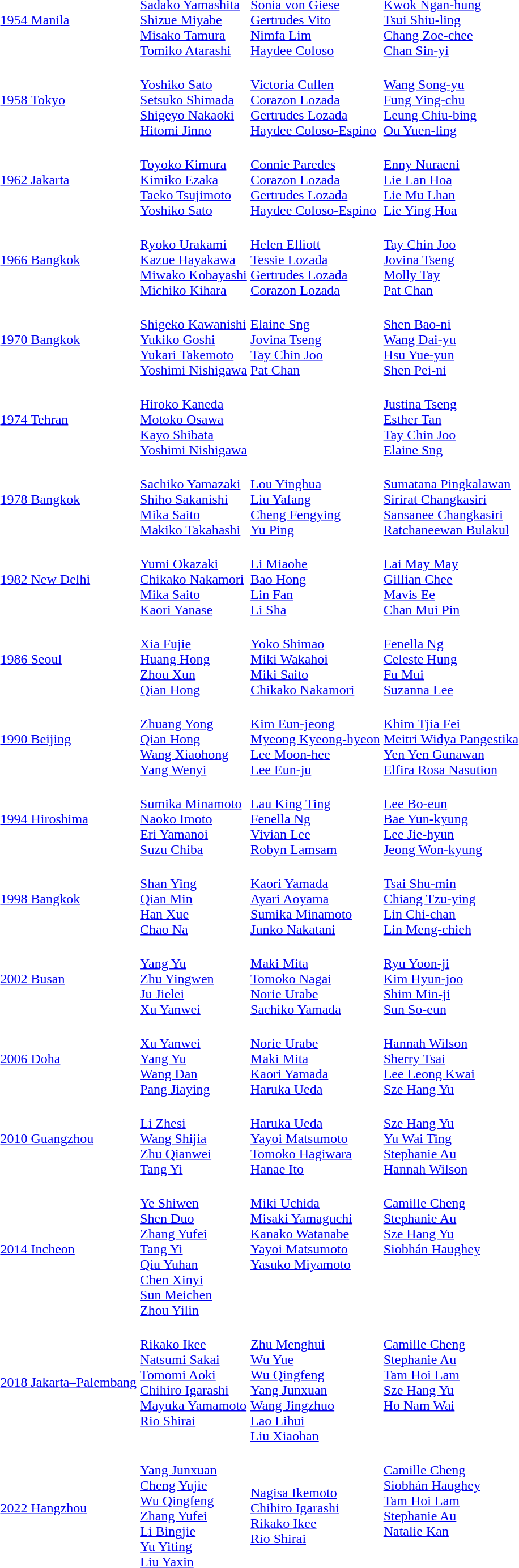<table>
<tr>
<td><a href='#'>1954 Manila</a></td>
<td><br><a href='#'>Sadako Yamashita</a><br><a href='#'>Shizue Miyabe</a><br><a href='#'>Misako Tamura</a><br><a href='#'>Tomiko Atarashi</a></td>
<td><br><a href='#'>Sonia von Giese</a><br><a href='#'>Gertrudes Vito</a><br><a href='#'>Nimfa Lim</a><br><a href='#'>Haydee Coloso</a></td>
<td><br><a href='#'>Kwok Ngan-hung</a><br><a href='#'>Tsui Shiu-ling</a><br><a href='#'>Chang Zoe-chee</a><br><a href='#'>Chan Sin-yi</a></td>
</tr>
<tr>
<td><a href='#'>1958 Tokyo</a></td>
<td><br><a href='#'>Yoshiko Sato</a><br><a href='#'>Setsuko Shimada</a><br><a href='#'>Shigeyo Nakaoki</a><br><a href='#'>Hitomi Jinno</a></td>
<td><br><a href='#'>Victoria Cullen</a><br><a href='#'>Corazon Lozada</a><br><a href='#'>Gertrudes Lozada</a><br><a href='#'>Haydee Coloso-Espino</a></td>
<td><br><a href='#'>Wang Song-yu</a><br><a href='#'>Fung Ying-chu</a><br><a href='#'>Leung Chiu-bing</a><br><a href='#'>Ou Yuen-ling</a></td>
</tr>
<tr>
<td><a href='#'>1962 Jakarta</a></td>
<td><br><a href='#'>Toyoko Kimura</a><br><a href='#'>Kimiko Ezaka</a><br><a href='#'>Taeko Tsujimoto</a><br><a href='#'>Yoshiko Sato</a></td>
<td><br><a href='#'>Connie Paredes</a><br><a href='#'>Corazon Lozada</a><br><a href='#'>Gertrudes Lozada</a><br><a href='#'>Haydee Coloso-Espino</a></td>
<td><br><a href='#'>Enny Nuraeni</a><br><a href='#'>Lie Lan Hoa</a><br><a href='#'>Lie Mu Lhan</a><br><a href='#'>Lie Ying Hoa</a></td>
</tr>
<tr>
<td><a href='#'>1966 Bangkok</a></td>
<td><br><a href='#'>Ryoko Urakami</a><br><a href='#'>Kazue Hayakawa</a><br><a href='#'>Miwako Kobayashi</a><br><a href='#'>Michiko Kihara</a></td>
<td><br><a href='#'>Helen Elliott</a><br><a href='#'>Tessie Lozada</a><br><a href='#'>Gertrudes Lozada</a><br><a href='#'>Corazon Lozada</a></td>
<td><br><a href='#'>Tay Chin Joo</a><br><a href='#'>Jovina Tseng</a><br><a href='#'>Molly Tay</a><br><a href='#'>Pat Chan</a></td>
</tr>
<tr>
<td><a href='#'>1970 Bangkok</a></td>
<td><br><a href='#'>Shigeko Kawanishi</a><br><a href='#'>Yukiko Goshi</a><br><a href='#'>Yukari Takemoto</a><br><a href='#'>Yoshimi Nishigawa</a></td>
<td><br><a href='#'>Elaine Sng</a><br><a href='#'>Jovina Tseng</a><br><a href='#'>Tay Chin Joo</a><br><a href='#'>Pat Chan</a></td>
<td><br><a href='#'>Shen Bao-ni</a><br><a href='#'>Wang Dai-yu</a><br><a href='#'>Hsu Yue-yun</a><br><a href='#'>Shen Pei-ni</a></td>
</tr>
<tr>
<td><a href='#'>1974 Tehran</a></td>
<td><br><a href='#'>Hiroko Kaneda</a><br><a href='#'>Motoko Osawa</a><br><a href='#'>Kayo Shibata</a><br><a href='#'>Yoshimi Nishigawa</a></td>
<td valign=top></td>
<td><br><a href='#'>Justina Tseng</a><br><a href='#'>Esther Tan</a><br><a href='#'>Tay Chin Joo</a><br><a href='#'>Elaine Sng</a></td>
</tr>
<tr>
<td><a href='#'>1978 Bangkok</a></td>
<td><br><a href='#'>Sachiko Yamazaki</a><br><a href='#'>Shiho Sakanishi</a><br><a href='#'>Mika Saito</a><br><a href='#'>Makiko Takahashi</a></td>
<td><br><a href='#'>Lou Yinghua</a><br><a href='#'>Liu Yafang</a><br><a href='#'>Cheng Fengying</a><br><a href='#'>Yu Ping</a></td>
<td><br><a href='#'>Sumatana Pingkalawan</a><br><a href='#'>Sirirat Changkasiri</a><br><a href='#'>Sansanee Changkasiri</a><br><a href='#'>Ratchaneewan Bulakul</a></td>
</tr>
<tr>
<td><a href='#'>1982 New Delhi</a></td>
<td><br><a href='#'>Yumi Okazaki</a><br><a href='#'>Chikako Nakamori</a><br><a href='#'>Mika Saito</a><br><a href='#'>Kaori Yanase</a></td>
<td><br><a href='#'>Li Miaohe</a><br><a href='#'>Bao Hong</a><br><a href='#'>Lin Fan</a><br><a href='#'>Li Sha</a></td>
<td><br><a href='#'>Lai May May</a><br><a href='#'>Gillian Chee</a><br><a href='#'>Mavis Ee</a><br><a href='#'>Chan Mui Pin</a></td>
</tr>
<tr>
<td><a href='#'>1986 Seoul</a></td>
<td><br><a href='#'>Xia Fujie</a><br><a href='#'>Huang Hong</a><br><a href='#'>Zhou Xun</a><br><a href='#'>Qian Hong</a></td>
<td><br><a href='#'>Yoko Shimao</a><br><a href='#'>Miki Wakahoi</a><br><a href='#'>Miki Saito</a><br><a href='#'>Chikako Nakamori</a></td>
<td><br><a href='#'>Fenella Ng</a><br><a href='#'>Celeste Hung</a><br><a href='#'>Fu Mui</a><br><a href='#'>Suzanna Lee</a></td>
</tr>
<tr>
<td><a href='#'>1990 Beijing</a></td>
<td><br><a href='#'>Zhuang Yong</a><br><a href='#'>Qian Hong</a><br><a href='#'>Wang Xiaohong</a><br><a href='#'>Yang Wenyi</a></td>
<td><br><a href='#'>Kim Eun-jeong</a><br><a href='#'>Myeong Kyeong-hyeon</a><br><a href='#'>Lee Moon-hee</a><br><a href='#'>Lee Eun-ju</a></td>
<td><br><a href='#'>Khim Tjia Fei</a><br><a href='#'>Meitri Widya Pangestika</a><br><a href='#'>Yen Yen Gunawan</a><br><a href='#'>Elfira Rosa Nasution</a></td>
</tr>
<tr>
<td><a href='#'>1994 Hiroshima</a></td>
<td><br><a href='#'>Sumika Minamoto</a><br><a href='#'>Naoko Imoto</a><br><a href='#'>Eri Yamanoi</a><br><a href='#'>Suzu Chiba</a></td>
<td><br><a href='#'>Lau King Ting</a><br><a href='#'>Fenella Ng</a><br><a href='#'>Vivian Lee</a><br><a href='#'>Robyn Lamsam</a></td>
<td><br><a href='#'>Lee Bo-eun</a><br><a href='#'>Bae Yun-kyung</a><br><a href='#'>Lee Jie-hyun</a><br><a href='#'>Jeong Won-kyung</a></td>
</tr>
<tr>
<td><a href='#'>1998 Bangkok</a></td>
<td><br><a href='#'>Shan Ying</a><br><a href='#'>Qian Min</a><br><a href='#'>Han Xue</a><br><a href='#'>Chao Na</a></td>
<td><br><a href='#'>Kaori Yamada</a><br><a href='#'>Ayari Aoyama</a><br><a href='#'>Sumika Minamoto</a><br><a href='#'>Junko Nakatani</a></td>
<td><br><a href='#'>Tsai Shu-min</a><br><a href='#'>Chiang Tzu-ying</a><br><a href='#'>Lin Chi-chan</a><br><a href='#'>Lin Meng-chieh</a></td>
</tr>
<tr>
<td><a href='#'>2002 Busan</a></td>
<td><br><a href='#'>Yang Yu</a><br><a href='#'>Zhu Yingwen</a><br><a href='#'>Ju Jielei</a><br><a href='#'>Xu Yanwei</a></td>
<td><br><a href='#'>Maki Mita</a><br><a href='#'>Tomoko Nagai</a><br><a href='#'>Norie Urabe</a><br><a href='#'>Sachiko Yamada</a></td>
<td><br><a href='#'>Ryu Yoon-ji</a><br><a href='#'>Kim Hyun-joo</a><br><a href='#'>Shim Min-ji</a><br><a href='#'>Sun So-eun</a></td>
</tr>
<tr>
<td><a href='#'>2006 Doha</a></td>
<td><br><a href='#'>Xu Yanwei</a><br><a href='#'>Yang Yu</a><br><a href='#'>Wang Dan</a><br><a href='#'>Pang Jiaying</a></td>
<td><br><a href='#'>Norie Urabe</a><br><a href='#'>Maki Mita</a><br><a href='#'>Kaori Yamada</a><br><a href='#'>Haruka Ueda</a></td>
<td><br><a href='#'>Hannah Wilson</a><br><a href='#'>Sherry Tsai</a><br><a href='#'>Lee Leong Kwai</a><br><a href='#'>Sze Hang Yu</a></td>
</tr>
<tr>
<td><a href='#'>2010 Guangzhou</a></td>
<td><br><a href='#'>Li Zhesi</a><br><a href='#'>Wang Shijia</a><br><a href='#'>Zhu Qianwei</a><br><a href='#'>Tang Yi</a></td>
<td><br><a href='#'>Haruka Ueda</a><br><a href='#'>Yayoi Matsumoto</a><br><a href='#'>Tomoko Hagiwara</a><br><a href='#'>Hanae Ito</a></td>
<td><br><a href='#'>Sze Hang Yu</a><br><a href='#'>Yu Wai Ting</a><br><a href='#'>Stephanie Au</a><br><a href='#'>Hannah Wilson</a></td>
</tr>
<tr>
<td><a href='#'>2014 Incheon</a></td>
<td><br><a href='#'>Ye Shiwen</a><br><a href='#'>Shen Duo</a><br><a href='#'>Zhang Yufei</a><br><a href='#'>Tang Yi</a><br><a href='#'>Qiu Yuhan</a><br><a href='#'>Chen Xinyi</a><br><a href='#'>Sun Meichen</a><br><a href='#'>Zhou Yilin</a></td>
<td valign=top><br><a href='#'>Miki Uchida</a><br><a href='#'>Misaki Yamaguchi</a><br><a href='#'>Kanako Watanabe</a><br><a href='#'>Yayoi Matsumoto</a><br><a href='#'>Yasuko Miyamoto</a></td>
<td valign=top><br><a href='#'>Camille Cheng</a><br><a href='#'>Stephanie Au</a><br><a href='#'>Sze Hang Yu</a><br><a href='#'>Siobhán Haughey</a></td>
</tr>
<tr>
<td><a href='#'>2018 Jakarta–Palembang</a></td>
<td valign=top><br><a href='#'>Rikako Ikee</a><br><a href='#'>Natsumi Sakai</a><br><a href='#'>Tomomi Aoki</a><br><a href='#'>Chihiro Igarashi</a><br><a href='#'>Mayuka Yamamoto</a><br><a href='#'>Rio Shirai</a></td>
<td><br><a href='#'>Zhu Menghui</a><br><a href='#'>Wu Yue</a><br><a href='#'>Wu Qingfeng</a><br><a href='#'>Yang Junxuan</a><br><a href='#'>Wang Jingzhuo</a><br><a href='#'>Lao Lihui</a><br><a href='#'>Liu Xiaohan</a></td>
<td valign=top><br><a href='#'>Camille Cheng</a><br><a href='#'>Stephanie Au</a><br><a href='#'>Tam Hoi Lam</a><br><a href='#'>Sze Hang Yu</a><br><a href='#'>Ho Nam Wai</a></td>
</tr>
<tr>
<td><a href='#'>2022 Hangzhou</a></td>
<td valign=top><br><a href='#'>Yang Junxuan</a><br><a href='#'>Cheng Yujie</a><br><a href='#'>Wu Qingfeng</a><br><a href='#'>Zhang Yufei</a><br><a href='#'>Li Bingjie</a><br><a href='#'>Yu Yiting</a><br><a href='#'>Liu Yaxin</a></td>
<td><br><a href='#'>Nagisa Ikemoto</a><br><a href='#'>Chihiro Igarashi</a><br><a href='#'>Rikako Ikee</a><br><a href='#'>Rio Shirai</a></td>
<td valign=top><br><a href='#'>Camille Cheng</a><br><a href='#'>Siobhán Haughey</a><br><a href='#'>Tam Hoi Lam</a><br><a href='#'>Stephanie Au</a><br><a href='#'>Natalie Kan</a></td>
</tr>
</table>
